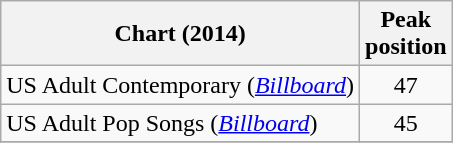<table class="wikitable">
<tr>
<th>Chart (2014)</th>
<th>Peak <br> position</th>
</tr>
<tr>
<td>US Adult Contemporary (<a href='#'><em>Billboard</em></a>)</td>
<td align="center">47</td>
</tr>
<tr>
<td>US Adult Pop Songs (<a href='#'><em>Billboard</em></a>)</td>
<td align="center">45</td>
</tr>
<tr>
</tr>
</table>
